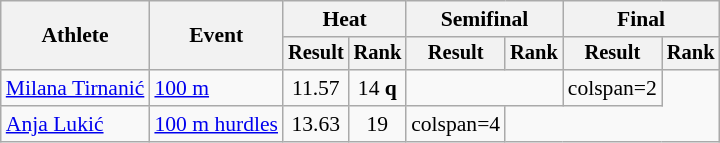<table class="wikitable" style="font-size:90%">
<tr>
<th rowspan="2">Athlete</th>
<th rowspan="2">Event</th>
<th colspan="2">Heat</th>
<th colspan="2">Semifinal</th>
<th colspan="2">Final</th>
</tr>
<tr style="font-size:95%">
<th>Result</th>
<th>Rank</th>
<th>Result</th>
<th>Rank</th>
<th>Result</th>
<th>Rank</th>
</tr>
<tr align=center>
<td align=left><a href='#'>Milana Tirnanić </a></td>
<td align=left><a href='#'>100 m</a></td>
<td>11.57</td>
<td>14 <strong>q</strong></td>
<td colspan=2></td>
<td>colspan=2 </td>
</tr>
<tr align=center>
<td align=left><a href='#'>Anja Lukić</a></td>
<td align=left><a href='#'>100 m hurdles</a></td>
<td>13.63</td>
<td>19</td>
<td>colspan=4 </td>
</tr>
</table>
